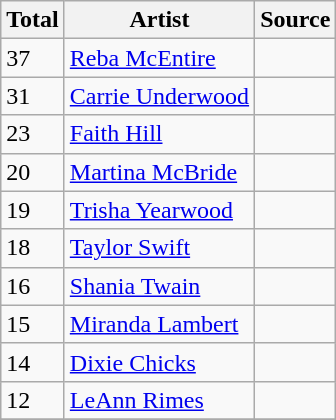<table class="wikitable">
<tr>
<th>Total</th>
<th>Artist</th>
<th>Source</th>
</tr>
<tr>
<td>37</td>
<td><a href='#'>Reba McEntire</a></td>
<td></td>
</tr>
<tr>
<td>31</td>
<td><a href='#'>Carrie Underwood</a></td>
<td></td>
</tr>
<tr>
<td>23</td>
<td><a href='#'>Faith Hill</a></td>
<td></td>
</tr>
<tr>
<td>20</td>
<td><a href='#'>Martina McBride</a></td>
<td></td>
</tr>
<tr>
<td>19</td>
<td><a href='#'>Trisha Yearwood</a></td>
<td></td>
</tr>
<tr>
<td>18</td>
<td><a href='#'>Taylor Swift</a></td>
<td></td>
</tr>
<tr>
<td>16</td>
<td><a href='#'>Shania Twain</a></td>
<td></td>
</tr>
<tr>
<td>15</td>
<td><a href='#'>Miranda Lambert</a></td>
<td></td>
</tr>
<tr>
<td>14</td>
<td><a href='#'>Dixie Chicks</a></td>
<td></td>
</tr>
<tr>
<td>12</td>
<td><a href='#'>LeAnn Rimes</a></td>
<td></td>
</tr>
<tr>
</tr>
</table>
